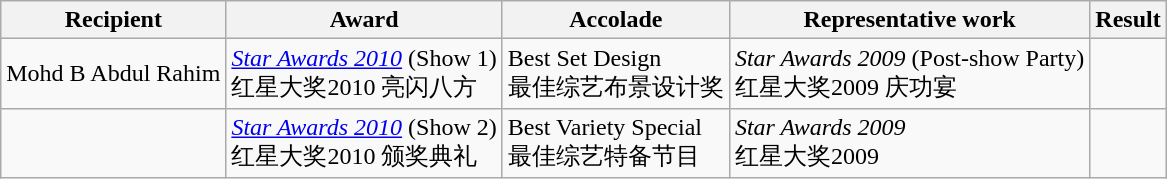<table class="wikitable sortable">
<tr>
<th>Recipient</th>
<th>Award</th>
<th>Accolade</th>
<th>Representative work</th>
<th class="unsortable">Result</th>
</tr>
<tr>
<td>Mohd B Abdul Rahim</td>
<td><em><a href='#'>Star Awards 2010</a></em> (Show 1)<br> 红星大奖2010 亮闪八方</td>
<td>Best Set Design<br>最佳综艺布景设计奖</td>
<td><em>Star Awards 2009</em> (Post-show Party)<br>红星大奖2009 庆功宴</td>
<td></td>
</tr>
<tr>
<td></td>
<td><em><a href='#'>Star Awards 2010</a></em> (Show 2)<br> 红星大奖2010 颁奖典礼</td>
<td>Best Variety Special<br>最佳综艺特备节目</td>
<td><em>Star Awards 2009</em><br>红星大奖2009</td>
<td></td>
</tr>
</table>
